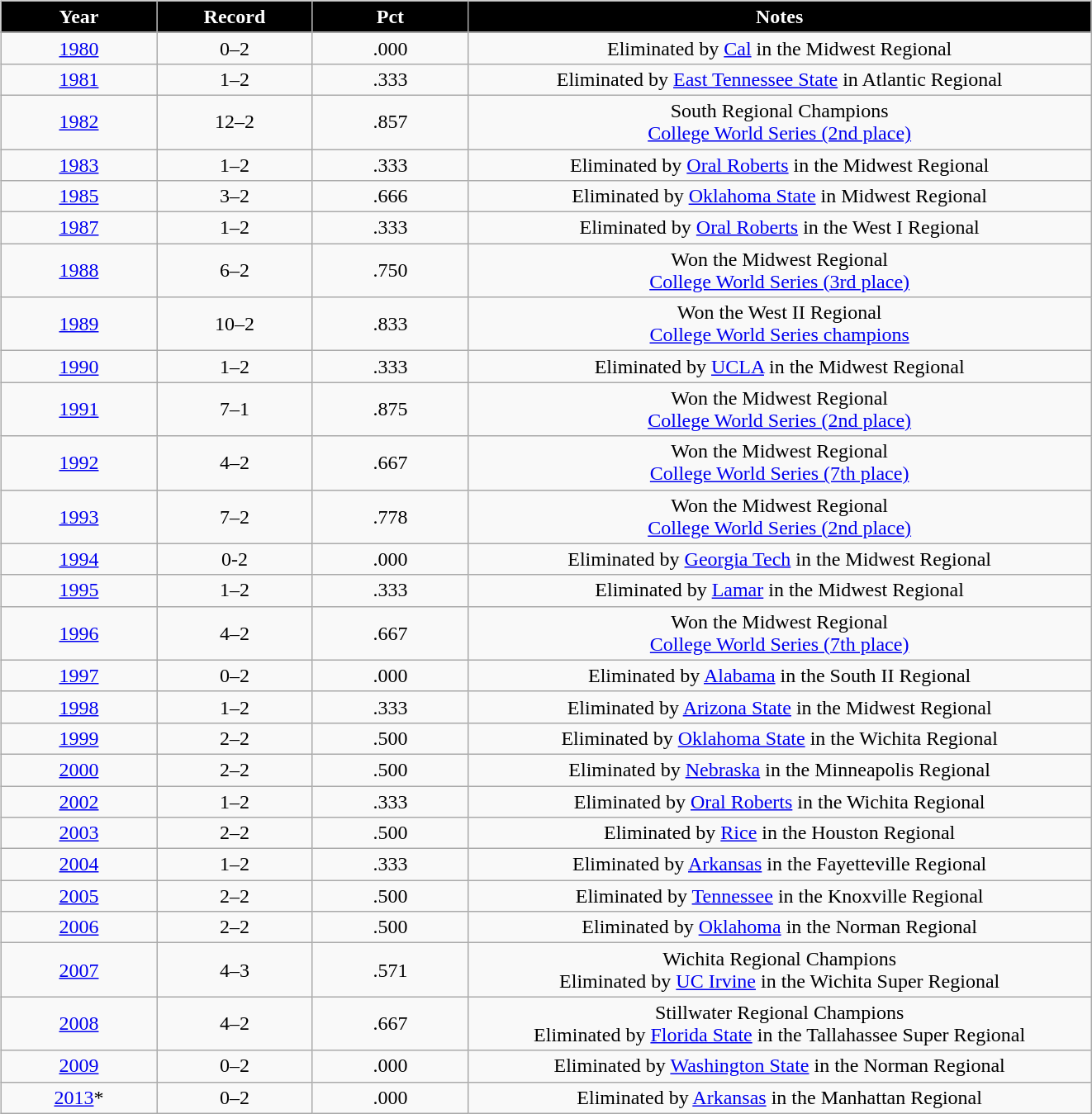<table border="0" style="width:100%;">
<tr>
<td valign="top"><br><table cellpadding="1" style="width:70%;" class="wikitable sortable">
<tr>
<th style="background:black; color:#FFFFFF; width:10%;">Year</th>
<th style="background:black; color:#FFFFFF; width:10%;">Record</th>
<th style="background:black; color:#FFFFFF; width:10%;">Pct</th>
<th style="background:black; color:#FFFFFF; width:40%;">Notes</th>
</tr>
<tr style="text-align:center; background:#FFFFFF;">
</tr>
<tr style="text-align:center;">
<td><a href='#'>1980</a></td>
<td>0–2</td>
<td>.000</td>
<td>Eliminated by <a href='#'>Cal</a> in the Midwest Regional</td>
</tr>
<tr style="text-align:center;">
<td><a href='#'>1981</a></td>
<td>1–2</td>
<td>.333</td>
<td>Eliminated by <a href='#'>East Tennessee State</a> in Atlantic Regional</td>
</tr>
<tr style="text-align:center;">
<td><a href='#'>1982</a></td>
<td>12–2</td>
<td>.857</td>
<td>South Regional Champions<br><a href='#'>College World Series (2nd place)</a></td>
</tr>
<tr style="text-align:center;">
<td><a href='#'>1983</a></td>
<td>1–2</td>
<td>.333</td>
<td>Eliminated by <a href='#'>Oral Roberts</a> in the Midwest Regional</td>
</tr>
<tr style="text-align:center;">
<td><a href='#'>1985</a></td>
<td>3–2</td>
<td>.666</td>
<td>Eliminated by <a href='#'>Oklahoma State</a> in Midwest Regional</td>
</tr>
<tr style="text-align:center;">
<td><a href='#'>1987</a></td>
<td>1–2</td>
<td>.333</td>
<td>Eliminated by <a href='#'>Oral Roberts</a> in the West I Regional</td>
</tr>
<tr style="text-align:center;">
<td><a href='#'>1988</a></td>
<td>6–2</td>
<td>.750</td>
<td>Won the Midwest Regional<br><a href='#'>College World Series (3rd place)</a></td>
</tr>
<tr style="text-align:center;">
<td><a href='#'>1989</a></td>
<td>10–2</td>
<td>.833</td>
<td>Won the West II Regional<br><a href='#'>College World Series champions</a></td>
</tr>
<tr style="text-align:center;">
<td><a href='#'>1990</a></td>
<td>1–2</td>
<td>.333</td>
<td>Eliminated by <a href='#'>UCLA</a> in the Midwest Regional</td>
</tr>
<tr style="text-align:center;">
<td><a href='#'>1991</a></td>
<td>7–1</td>
<td>.875</td>
<td>Won the Midwest Regional<br><a href='#'>College World Series (2nd place)</a></td>
</tr>
<tr style="text-align:center;">
<td><a href='#'>1992</a></td>
<td>4–2</td>
<td>.667</td>
<td>Won the Midwest Regional<br><a href='#'>College World Series (7th place)</a></td>
</tr>
<tr style="text-align:center;">
<td><a href='#'>1993</a></td>
<td>7–2</td>
<td>.778</td>
<td>Won the Midwest Regional<br><a href='#'>College World Series (2nd place)</a></td>
</tr>
<tr style="text-align:center;">
<td><a href='#'>1994</a></td>
<td>0-2</td>
<td>.000</td>
<td>Eliminated by <a href='#'>Georgia Tech</a> in the Midwest Regional</td>
</tr>
<tr style="text-align:center;">
<td><a href='#'>1995</a></td>
<td>1–2</td>
<td>.333</td>
<td>Eliminated by <a href='#'>Lamar</a> in the Midwest Regional</td>
</tr>
<tr style="text-align:center;">
<td><a href='#'>1996</a></td>
<td>4–2</td>
<td>.667</td>
<td>Won the Midwest Regional<br><a href='#'>College World Series (7th place)</a></td>
</tr>
<tr style="text-align:center;">
<td><a href='#'>1997</a></td>
<td>0–2</td>
<td>.000</td>
<td>Eliminated by <a href='#'>Alabama</a> in the South II Regional</td>
</tr>
<tr style="text-align:center;">
<td><a href='#'>1998</a></td>
<td>1–2</td>
<td>.333</td>
<td>Eliminated by <a href='#'>Arizona State</a> in the Midwest Regional</td>
</tr>
<tr style="text-align:center;">
<td><a href='#'>1999</a></td>
<td>2–2</td>
<td>.500</td>
<td>Eliminated by <a href='#'>Oklahoma State</a> in the Wichita Regional</td>
</tr>
<tr style="text-align:center;">
<td><a href='#'>2000</a></td>
<td>2–2</td>
<td>.500</td>
<td>Eliminated by <a href='#'>Nebraska</a> in the Minneapolis Regional</td>
</tr>
<tr style="text-align:center;">
<td><a href='#'>2002</a></td>
<td>1–2</td>
<td>.333</td>
<td>Eliminated by <a href='#'>Oral Roberts</a> in the Wichita Regional</td>
</tr>
<tr style="text-align:center;">
<td><a href='#'>2003</a></td>
<td>2–2</td>
<td>.500</td>
<td>Eliminated by <a href='#'>Rice</a> in the Houston Regional</td>
</tr>
<tr style="text-align:center;">
<td><a href='#'>2004</a></td>
<td>1–2</td>
<td>.333</td>
<td>Eliminated by <a href='#'>Arkansas</a> in the Fayetteville Regional</td>
</tr>
<tr style="text-align:center;">
<td><a href='#'>2005</a></td>
<td>2–2</td>
<td>.500</td>
<td>Eliminated by <a href='#'>Tennessee</a> in the Knoxville Regional</td>
</tr>
<tr style="text-align:center;">
<td><a href='#'>2006</a></td>
<td>2–2</td>
<td>.500</td>
<td>Eliminated by <a href='#'>Oklahoma</a> in the Norman Regional</td>
</tr>
<tr style="text-align:center;">
<td><a href='#'>2007</a></td>
<td>4–3</td>
<td>.571</td>
<td>Wichita Regional Champions<br>Eliminated by <a href='#'>UC Irvine</a> in the Wichita Super Regional</td>
</tr>
<tr style="text-align:center;">
<td><a href='#'>2008</a></td>
<td>4–2</td>
<td>.667</td>
<td>Stillwater Regional Champions<br>Eliminated by <a href='#'>Florida State</a> in the Tallahassee Super Regional</td>
</tr>
<tr style="text-align:center;">
<td><a href='#'>2009</a></td>
<td>0–2</td>
<td>.000</td>
<td>Eliminated by <a href='#'>Washington State</a> in the Norman Regional</td>
</tr>
<tr style="text-align:center;">
<td><a href='#'>2013</a>*</td>
<td>0–2</td>
<td>.000</td>
<td>Eliminated by <a href='#'>Arkansas</a> in the Manhattan Regional</td>
</tr>
</table>
</td>
</tr>
</table>
